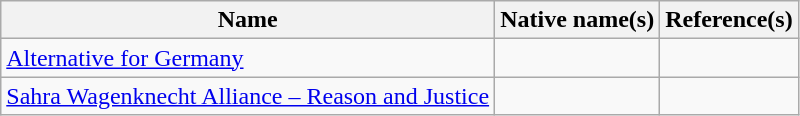<table class="wikitable">
<tr>
<th>Name</th>
<th>Native name(s)</th>
<th>Reference(s)</th>
</tr>
<tr>
<td><a href='#'>Alternative for Germany</a></td>
<td></td>
<td></td>
</tr>
<tr>
<td><a href='#'>Sahra Wagenknecht Alliance – Reason and Justice</a></td>
<td></td>
<td></td>
</tr>
</table>
